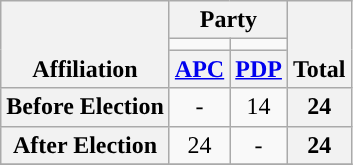<table class=wikitable style="text-align:center">
<tr style="vertical-align:bottom;">
<th rowspan=3>Affiliation</th>
<th colspan=2>Party</th>
<th rowspan=3>Total</th>
</tr>
<tr>
<td style="background-color:"></td>
<td style="background-color:"></td>
</tr>
<tr>
<th><a href='#'>APC</a></th>
<th><a href='#'>PDP</a></th>
</tr>
<tr>
<th>Before Election</th>
<td>-</td>
<td>14</td>
<th>24</th>
</tr>
<tr>
<th>After Election</th>
<td>24</td>
<td>-</td>
<th>24</th>
</tr>
<tr>
</tr>
</table>
